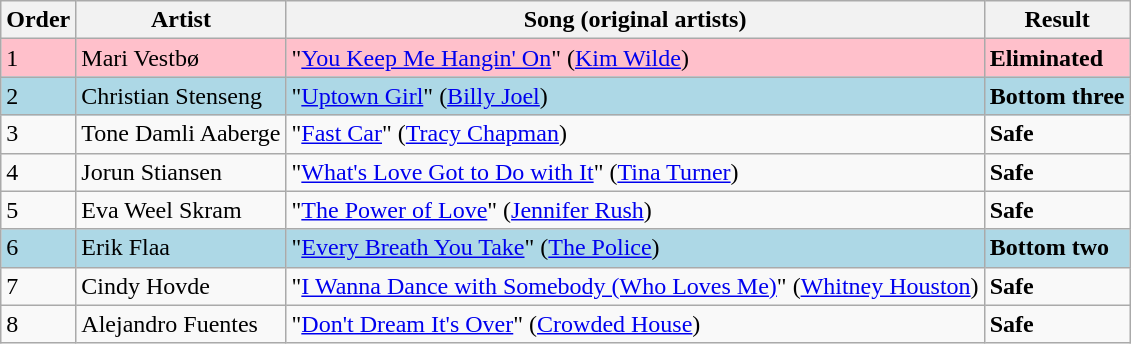<table class=wikitable>
<tr>
<th>Order</th>
<th>Artist</th>
<th>Song (original artists)</th>
<th>Result</th>
</tr>
<tr style="background:pink;">
<td>1</td>
<td>Mari Vestbø</td>
<td>"<a href='#'>You Keep Me Hangin' On</a>" (<a href='#'>Kim Wilde</a>)</td>
<td><strong>Eliminated</strong></td>
</tr>
<tr style="background:lightblue;">
<td>2</td>
<td>Christian Stenseng</td>
<td>"<a href='#'>Uptown Girl</a>" (<a href='#'>Billy Joel</a>)</td>
<td><strong>Bottom three</strong></td>
</tr>
<tr>
<td>3</td>
<td>Tone Damli Aaberge</td>
<td>"<a href='#'>Fast Car</a>" (<a href='#'>Tracy Chapman</a>)</td>
<td><strong>Safe</strong></td>
</tr>
<tr>
<td>4</td>
<td>Jorun Stiansen</td>
<td>"<a href='#'>What's Love Got to Do with It</a>" (<a href='#'>Tina Turner</a>)</td>
<td><strong>Safe</strong></td>
</tr>
<tr>
<td>5</td>
<td>Eva Weel Skram</td>
<td>"<a href='#'>The Power of Love</a>" (<a href='#'>Jennifer Rush</a>)</td>
<td><strong>Safe</strong></td>
</tr>
<tr style="background:lightblue;">
<td>6</td>
<td>Erik Flaa</td>
<td>"<a href='#'>Every Breath You Take</a>" (<a href='#'>The Police</a>)</td>
<td><strong>Bottom two</strong></td>
</tr>
<tr>
<td>7</td>
<td>Cindy Hovde</td>
<td>"<a href='#'>I Wanna Dance with Somebody (Who Loves Me)</a>" (<a href='#'>Whitney Houston</a>)</td>
<td><strong>Safe</strong></td>
</tr>
<tr>
<td>8</td>
<td>Alejandro Fuentes</td>
<td>"<a href='#'>Don't Dream It's Over</a>" (<a href='#'>Crowded House</a>)</td>
<td><strong>Safe</strong></td>
</tr>
</table>
